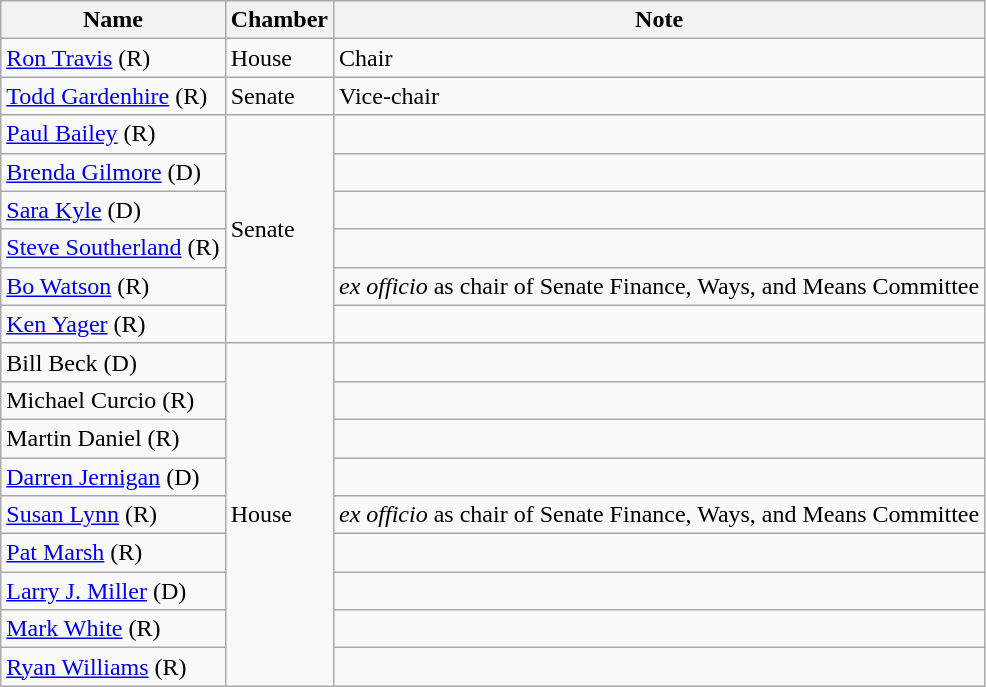<table class="wikitable">
<tr>
<th>Name</th>
<th>Chamber</th>
<th>Note</th>
</tr>
<tr>
<td><a href='#'>Ron Travis</a> (R)</td>
<td>House</td>
<td>Chair</td>
</tr>
<tr>
<td><a href='#'>Todd Gardenhire</a> (R)</td>
<td>Senate</td>
<td>Vice-chair</td>
</tr>
<tr>
<td><a href='#'>Paul Bailey</a> (R)</td>
<td rowspan="6">Senate</td>
<td></td>
</tr>
<tr>
<td><a href='#'>Brenda Gilmore</a> (D)</td>
<td></td>
</tr>
<tr>
<td><a href='#'>Sara Kyle</a> (D)</td>
<td></td>
</tr>
<tr>
<td><a href='#'>Steve Southerland</a> (R)</td>
<td></td>
</tr>
<tr>
<td><a href='#'>Bo Watson</a> (R)</td>
<td><em>ex officio</em> as chair of Senate Finance, Ways, and Means Committee</td>
</tr>
<tr>
<td><a href='#'>Ken Yager</a> (R)</td>
<td></td>
</tr>
<tr>
<td>Bill Beck (D)</td>
<td rowspan="9">House</td>
<td></td>
</tr>
<tr>
<td>Michael Curcio (R)</td>
<td></td>
</tr>
<tr>
<td>Martin Daniel (R)</td>
<td></td>
</tr>
<tr>
<td><a href='#'>Darren Jernigan</a> (D)</td>
<td></td>
</tr>
<tr>
<td><a href='#'>Susan Lynn</a> (R)</td>
<td><em>ex officio</em> as chair of Senate Finance, Ways, and Means Committee</td>
</tr>
<tr>
<td><a href='#'>Pat Marsh</a> (R)</td>
<td></td>
</tr>
<tr>
<td><a href='#'>Larry J. Miller</a> (D)</td>
<td></td>
</tr>
<tr>
<td><a href='#'>Mark White</a> (R)</td>
<td></td>
</tr>
<tr>
<td><a href='#'>Ryan Williams</a> (R)</td>
<td></td>
</tr>
</table>
